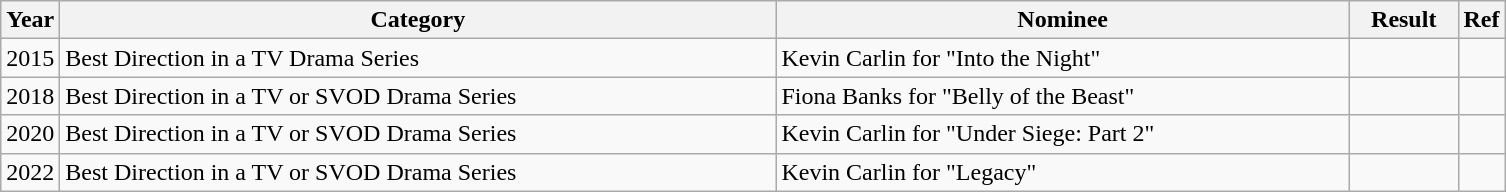<table class="wikitable">
<tr>
<th>Year</th>
<th width="470">Category</th>
<th width="375">Nominee</th>
<th width="65">Result</th>
<th>Ref</th>
</tr>
<tr>
<td>2015</td>
<td>Best Direction in a TV Drama Series</td>
<td>Kevin Carlin for "Into the Night"</td>
<td></td>
<td align="center"></td>
</tr>
<tr>
<td>2018</td>
<td>Best Direction in a TV or SVOD Drama Series</td>
<td>Fiona Banks for "Belly of the Beast"</td>
<td></td>
<td align="center"></td>
</tr>
<tr>
<td>2020</td>
<td>Best Direction in a TV or SVOD Drama Series</td>
<td>Kevin Carlin for "Under Siege: Part 2"</td>
<td></td>
<td align="center"></td>
</tr>
<tr>
<td>2022</td>
<td>Best Direction in a TV or SVOD Drama Series</td>
<td>Kevin Carlin for "Legacy"</td>
<td></td>
<td align="center"></td>
</tr>
</table>
